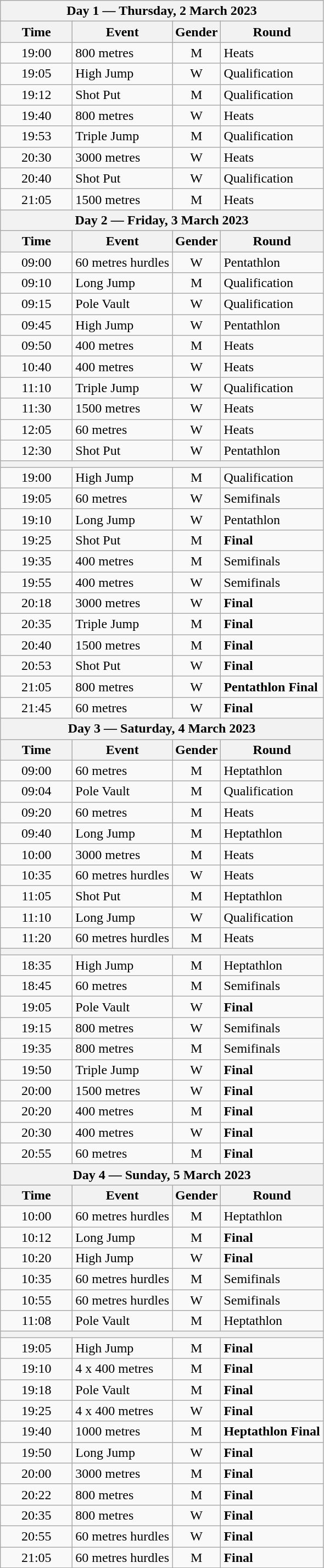<table class="wikitable collapsible collapsed" style="border:0; position:relative; font-size:100%;">
<tr>
<th colspan=4>Day 1 — Thursday, 2 March 2023</th>
</tr>
<tr>
<th style="width:5em"><strong>Time</strong></th>
<th><strong>Event</strong></th>
<th><strong>Gender</strong></th>
<th><strong>Round</strong></th>
</tr>
<tr>
<td align=center>19:00</td>
<td>800 metres</td>
<td align=center>M</td>
<td>Heats</td>
</tr>
<tr>
<td align=center>19:05</td>
<td>High Jump</td>
<td align=center>W</td>
<td>Qualification</td>
</tr>
<tr>
<td align=center>19:12</td>
<td>Shot Put</td>
<td align=center>M</td>
<td>Qualification</td>
</tr>
<tr>
<td align=center>19:40</td>
<td>800 metres</td>
<td align=center>W</td>
<td>Heats</td>
</tr>
<tr>
<td align=center>19:53</td>
<td>Triple Jump</td>
<td align=center>M</td>
<td>Qualification</td>
</tr>
<tr>
<td align=center>20:30</td>
<td>3000 metres</td>
<td align=center>W</td>
<td>Heats</td>
</tr>
<tr>
<td align=center>20:40</td>
<td>Shot Put</td>
<td align=center>W</td>
<td>Qualification</td>
</tr>
<tr>
<td align=center>21:05</td>
<td>1500 metres</td>
<td align=center>M</td>
<td>Heats</td>
</tr>
<tr>
<th colspan=4>Day 2 — Friday, 3 March 2023</th>
</tr>
<tr>
<th><strong>Time</strong></th>
<th><strong>Event</strong></th>
<th><strong>Gender</strong></th>
<th><strong>Round</strong></th>
</tr>
<tr>
<td align=center>09:00</td>
<td>60 metres hurdles</td>
<td align=center>W</td>
<td>Pentathlon</td>
</tr>
<tr>
<td align=center>09:10</td>
<td>Long Jump</td>
<td align=center>M</td>
<td>Qualification</td>
</tr>
<tr>
<td align=center>09:15</td>
<td>Pole Vault</td>
<td align=center>W</td>
<td>Qualification</td>
</tr>
<tr>
<td align=center>09:45</td>
<td>High Jump</td>
<td align=center>W</td>
<td>Pentathlon</td>
</tr>
<tr>
<td align=center>09:50</td>
<td>400 metres</td>
<td align=center>M</td>
<td>Heats</td>
</tr>
<tr>
<td align=center>10:40</td>
<td>400 metres</td>
<td align=center>W</td>
<td>Heats</td>
</tr>
<tr>
<td align=center>11:10</td>
<td>Triple Jump</td>
<td align=center>W</td>
<td>Qualification</td>
</tr>
<tr>
<td align=center>11:30</td>
<td>1500 metres</td>
<td align=center>W</td>
<td>Heats</td>
</tr>
<tr>
<td align=center>12:05</td>
<td>60 metres</td>
<td align=center>W</td>
<td>Heats</td>
</tr>
<tr>
<td align=center>12:30</td>
<td>Shot Put</td>
<td align=center>W</td>
<td>Pentathlon</td>
</tr>
<tr>
<th colspan=4></th>
</tr>
<tr>
<td align=center>19:00</td>
<td>High Jump</td>
<td align=center>M</td>
<td>Qualification</td>
</tr>
<tr>
<td align=center>19:05</td>
<td>60 metres</td>
<td align=center>W</td>
<td>Semifinals</td>
</tr>
<tr>
<td align=center>19:10</td>
<td>Long Jump</td>
<td align=center>W</td>
<td>Pentathlon</td>
</tr>
<tr>
<td align=center>19:25</td>
<td>Shot Put</td>
<td align=center>M</td>
<td><strong>Final</strong></td>
</tr>
<tr>
<td align=center>19:35</td>
<td>400 metres</td>
<td align=center>M</td>
<td>Semifinals</td>
</tr>
<tr>
<td align=center>19:55</td>
<td>400 metres</td>
<td align=center>W</td>
<td>Semifinals</td>
</tr>
<tr>
<td align=center>20:18</td>
<td>3000 metres</td>
<td align=center>W</td>
<td><strong>Final</strong></td>
</tr>
<tr>
<td align=center>20:35</td>
<td>Triple Jump</td>
<td align=center>M</td>
<td><strong>Final</strong></td>
</tr>
<tr>
<td align=center>20:40</td>
<td>1500 metres</td>
<td align=center>M</td>
<td><strong>Final</strong></td>
</tr>
<tr>
<td align=center>20:53</td>
<td>Shot Put</td>
<td align=center>W</td>
<td><strong>Final</strong></td>
</tr>
<tr>
<td align=center>21:05</td>
<td>800 metres</td>
<td align=center>W</td>
<td><strong>Pentathlon Final</strong></td>
</tr>
<tr>
<td align=center>21:45</td>
<td>60 metres</td>
<td align=center>W</td>
<td><strong>Final</strong></td>
</tr>
<tr>
<th colspan=4>Day 3 — Saturday, 4 March 2023</th>
</tr>
<tr>
<th><strong>Time</strong></th>
<th><strong>Event</strong></th>
<th><strong>Gender</strong></th>
<th><strong>Round</strong></th>
</tr>
<tr>
<td align=center>09:00</td>
<td>60 metres</td>
<td align=center>M</td>
<td>Heptathlon</td>
</tr>
<tr>
<td align=center>09:04</td>
<td>Pole Vault</td>
<td align=center>M</td>
<td>Qualification</td>
</tr>
<tr>
<td align=center>09:20</td>
<td>60 metres</td>
<td align=center>M</td>
<td>Heats</td>
</tr>
<tr>
<td align=center>09:40</td>
<td>Long Jump</td>
<td align=center>M</td>
<td>Heptathlon</td>
</tr>
<tr>
<td align=center>10:00</td>
<td>3000 metres</td>
<td align=center>M</td>
<td>Heats</td>
</tr>
<tr>
<td align=center>10:35</td>
<td>60 metres hurdles</td>
<td align=center>W</td>
<td>Heats</td>
</tr>
<tr>
<td align=center>11:05</td>
<td>Shot Put</td>
<td align=center>M</td>
<td>Heptathlon</td>
</tr>
<tr>
<td align=center>11:10</td>
<td>Long Jump</td>
<td align=center>W</td>
<td>Qualification</td>
</tr>
<tr>
<td align=center>11:20</td>
<td>60 metres hurdles</td>
<td align=center>M</td>
<td>Heats</td>
</tr>
<tr>
<th colspan=4></th>
</tr>
<tr>
<td align=center>18:35</td>
<td>High Jump</td>
<td align=center>M</td>
<td>Heptathlon</td>
</tr>
<tr>
<td align=center>18:45</td>
<td>60 metres</td>
<td align=center>M</td>
<td>Semifinals</td>
</tr>
<tr>
<td align=center>19:05</td>
<td>Pole Vault</td>
<td align=center>W</td>
<td><strong>Final</strong></td>
</tr>
<tr>
<td align=center>19:15</td>
<td>800 metres</td>
<td align=center>W</td>
<td>Semifinals</td>
</tr>
<tr>
<td align=center>19:35</td>
<td>800 metres</td>
<td align=center>M</td>
<td>Semifinals</td>
</tr>
<tr>
<td align=center>19:50</td>
<td>Triple Jump</td>
<td align=center>W</td>
<td><strong>Final</strong></td>
</tr>
<tr>
<td align=center>20:00</td>
<td>1500 metres</td>
<td align=center>W</td>
<td><strong>Final</strong></td>
</tr>
<tr>
<td align=center>20:20</td>
<td>400 metres</td>
<td align=center>M</td>
<td><strong>Final</strong></td>
</tr>
<tr>
<td align=center>20:30</td>
<td>400 metres</td>
<td align=center>W</td>
<td><strong>Final</strong></td>
</tr>
<tr>
<td align=center>20:55</td>
<td>60 metres</td>
<td align=center>M</td>
<td><strong>Final</strong></td>
</tr>
<tr>
<th colspan=4>Day 4 — Sunday, 5 March 2023</th>
</tr>
<tr>
<th><strong>Time</strong></th>
<th><strong>Event</strong></th>
<th><strong>Gender</strong></th>
<th><strong>Round</strong></th>
</tr>
<tr>
<td align=center>10:00</td>
<td>60 metres hurdles</td>
<td align=center>M</td>
<td>Heptathlon</td>
</tr>
<tr>
<td align=center>10:12</td>
<td>Long Jump</td>
<td align=center>M</td>
<td><strong>Final</strong></td>
</tr>
<tr>
<td align=center>10:20</td>
<td>High Jump</td>
<td align=center>W</td>
<td><strong>Final</strong></td>
</tr>
<tr>
<td align=center>10:35</td>
<td>60 metres hurdles</td>
<td align=center>M</td>
<td>Semifinals</td>
</tr>
<tr>
<td align=center>10:55</td>
<td>60 metres hurdles</td>
<td align=center>W</td>
<td>Semifinals</td>
</tr>
<tr>
<td align=center>11:08</td>
<td>Pole Vault</td>
<td align=center>M</td>
<td>Heptathlon</td>
</tr>
<tr>
<th colspan=4></th>
</tr>
<tr>
<td align=center>19:05</td>
<td>High Jump</td>
<td align=center>M</td>
<td><strong>Final</strong></td>
</tr>
<tr>
<td align=center>19:10</td>
<td>4 x 400 metres</td>
<td align=center>M</td>
<td><strong>Final</strong></td>
</tr>
<tr>
<td align=center>19:18</td>
<td>Pole Vault</td>
<td align=center>M</td>
<td><strong>Final</strong></td>
</tr>
<tr>
<td align=center>19:25</td>
<td>4 x 400 metres</td>
<td align=center>W</td>
<td><strong>Final</strong></td>
</tr>
<tr>
<td align=center>19:40</td>
<td>1000 metres</td>
<td align=center>M</td>
<td><strong>Heptathlon Final</strong></td>
</tr>
<tr>
<td align=center>19:50</td>
<td>Long Jump</td>
<td align=center>W</td>
<td><strong>Final</strong></td>
</tr>
<tr>
<td align=center>20:00</td>
<td>3000 metres</td>
<td align=center>M</td>
<td><strong>Final</strong></td>
</tr>
<tr>
<td align=center>20:22</td>
<td>800 metres</td>
<td align=center>M</td>
<td><strong>Final</strong></td>
</tr>
<tr>
<td align=center>20:35</td>
<td>800 metres</td>
<td align=center>W</td>
<td><strong>Final</strong></td>
</tr>
<tr>
<td align=center>20:55</td>
<td>60 metres hurdles</td>
<td align=center>W</td>
<td><strong>Final</strong></td>
</tr>
<tr>
<td align=center>21:05</td>
<td>60 metres hurdles</td>
<td align=center>M</td>
<td><strong>Final</strong></td>
</tr>
</table>
